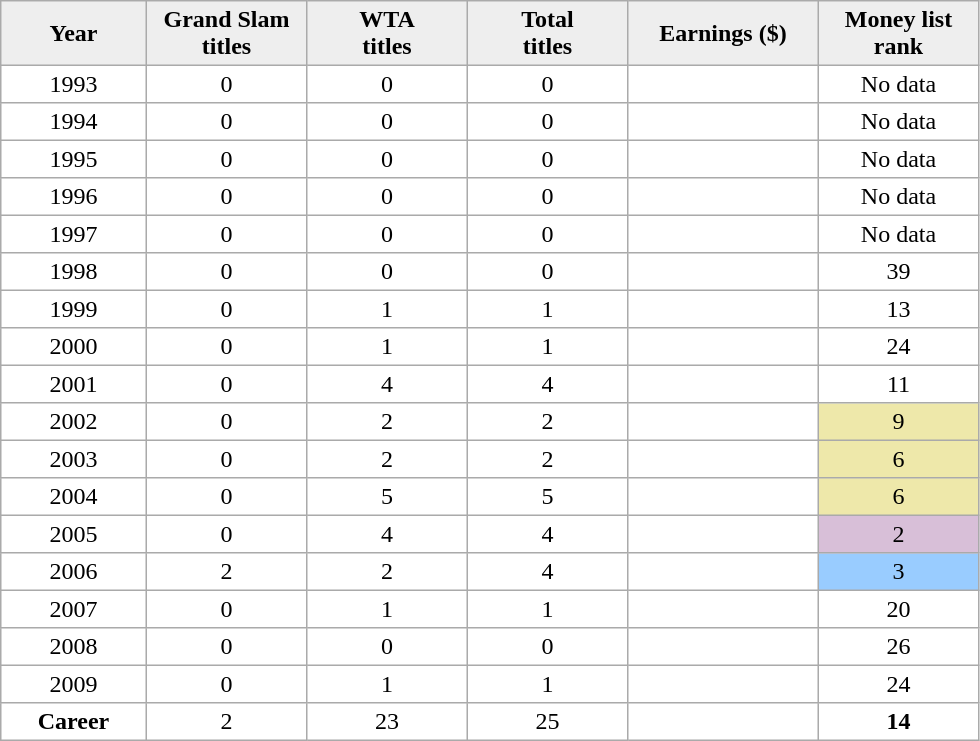<table cellpadding=3 cellspacing=0 border=1 style=border:#aaa;solid:1px;border-collapse:collapse;text-align:center;>
<tr style=background:#eee;font-weight:bold>
<td width="90">Year</td>
<td width="100">Grand Slam <br>titles</td>
<td width="100">WTA <br>titles</td>
<td width="100">Total <br>titles</td>
<td width="120">Earnings ($)</td>
<td width="100">Money list rank</td>
</tr>
<tr>
<td>1993</td>
<td>0</td>
<td>0</td>
<td>0</td>
<td align=right></td>
<td>No data</td>
</tr>
<tr>
<td>1994</td>
<td>0</td>
<td>0</td>
<td>0</td>
<td align=right></td>
<td>No data</td>
</tr>
<tr>
<td>1995</td>
<td>0</td>
<td>0</td>
<td>0</td>
<td align=right></td>
<td>No data</td>
</tr>
<tr>
<td>1996</td>
<td>0</td>
<td>0</td>
<td>0</td>
<td align=right></td>
<td>No data</td>
</tr>
<tr>
<td>1997</td>
<td>0</td>
<td>0</td>
<td>0</td>
<td align=right></td>
<td>No data</td>
</tr>
<tr>
<td>1998</td>
<td>0</td>
<td>0</td>
<td>0</td>
<td align=right></td>
<td>39</td>
</tr>
<tr>
<td>1999</td>
<td>0</td>
<td>1</td>
<td>1</td>
<td align=right></td>
<td>13</td>
</tr>
<tr>
<td>2000</td>
<td>0</td>
<td>1</td>
<td>1</td>
<td align=right></td>
<td>24</td>
</tr>
<tr>
<td>2001</td>
<td>0</td>
<td>4</td>
<td>4</td>
<td align=right></td>
<td>11</td>
</tr>
<tr>
<td>2002</td>
<td>0</td>
<td>2</td>
<td>2</td>
<td align=right></td>
<td bgcolor=eee8aa>9</td>
</tr>
<tr>
<td>2003</td>
<td>0</td>
<td>2</td>
<td>2</td>
<td align=right></td>
<td bgcolor=eee8aa>6</td>
</tr>
<tr>
<td>2004</td>
<td>0</td>
<td>5</td>
<td>5</td>
<td align=right></td>
<td bgcolor=eee8aa>6</td>
</tr>
<tr>
<td>2005</td>
<td>0</td>
<td>4</td>
<td>4</td>
<td align=right></td>
<td bgcolor=D8BFD8>2</td>
</tr>
<tr>
<td>2006</td>
<td>2</td>
<td>2</td>
<td>4</td>
<td align=right></td>
<td bgcolor=99ccff>3</td>
</tr>
<tr>
<td>2007</td>
<td>0</td>
<td>1</td>
<td>1</td>
<td align=right></td>
<td>20</td>
</tr>
<tr>
<td>2008</td>
<td>0</td>
<td>0</td>
<td>0</td>
<td align=right></td>
<td>26</td>
</tr>
<tr>
<td>2009</td>
<td>0</td>
<td>1</td>
<td>1</td>
<td align=right></td>
<td>24</td>
</tr>
<tr>
<th>Career</th>
<td>2</td>
<td>23</td>
<td>25</td>
<th align=right></th>
<th>14</th>
</tr>
</table>
